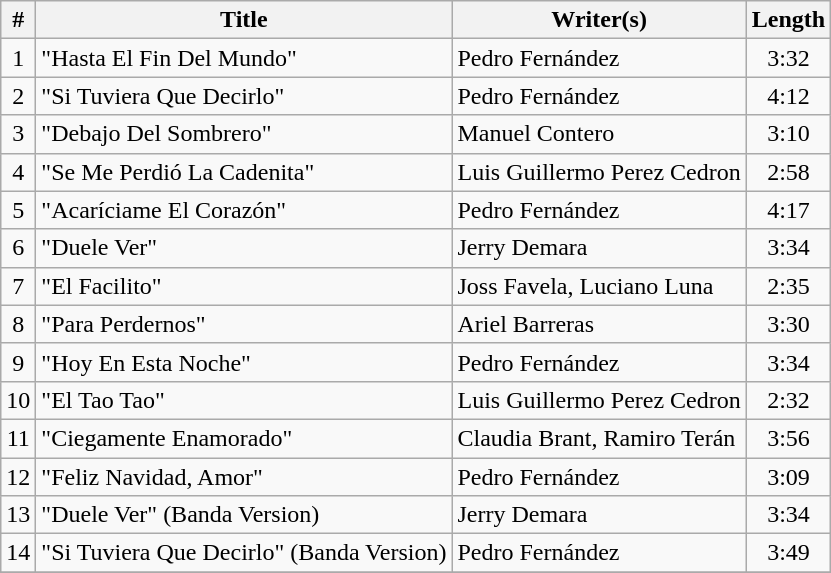<table class="wikitable">
<tr>
<th align="center">#</th>
<th align="left">Title</th>
<th align="left">Writer(s)</th>
<th align="center">Length</th>
</tr>
<tr>
<td align="center">1</td>
<td align="left">"Hasta El Fin Del Mundo"</td>
<td align="left">Pedro Fernández</td>
<td align="center">3:32</td>
</tr>
<tr>
<td align="center">2</td>
<td align="left">"Si Tuviera Que Decirlo"</td>
<td align="left">Pedro Fernández</td>
<td align="center">4:12</td>
</tr>
<tr>
<td align="center">3</td>
<td align="left">"Debajo Del Sombrero"</td>
<td align="left">Manuel Contero</td>
<td align="center">3:10</td>
</tr>
<tr>
<td align="center">4</td>
<td align="left">"Se Me Perdió La Cadenita"</td>
<td align="left">Luis Guillermo Perez Cedron</td>
<td align="center">2:58</td>
</tr>
<tr>
<td align="center">5</td>
<td align="left">"Acaríciame El Corazón"</td>
<td align="left">Pedro Fernández</td>
<td align="center">4:17</td>
</tr>
<tr>
<td align="center">6</td>
<td align="left">"Duele Ver"</td>
<td align="left">Jerry Demara</td>
<td align="center">3:34</td>
</tr>
<tr>
<td align="center">7</td>
<td align="left">"El Facilito"</td>
<td align="left">Joss Favela, Luciano Luna</td>
<td align="center">2:35</td>
</tr>
<tr>
<td align="center">8</td>
<td align="left">"Para Perdernos"</td>
<td align="left">Ariel Barreras</td>
<td align="center">3:30</td>
</tr>
<tr>
<td align="center">9</td>
<td align="left">"Hoy En Esta Noche"</td>
<td align="left">Pedro Fernández</td>
<td align="center">3:34</td>
</tr>
<tr>
<td align="center">10</td>
<td align="left">"El Tao Tao"</td>
<td align="left">Luis Guillermo Perez Cedron</td>
<td align="center">2:32</td>
</tr>
<tr>
<td align="center">11</td>
<td align="left">"Ciegamente Enamorado"</td>
<td align="left">Claudia Brant, Ramiro Terán</td>
<td align="center">3:56</td>
</tr>
<tr>
<td align="center">12</td>
<td align="left">"Feliz Navidad, Amor"</td>
<td align="left">Pedro Fernández</td>
<td align="center">3:09</td>
</tr>
<tr>
<td align="center">13</td>
<td align="left">"Duele Ver" (Banda Version)</td>
<td align="left">Jerry Demara</td>
<td align="center">3:34</td>
</tr>
<tr>
<td align="center">14</td>
<td align="left">"Si Tuviera Que Decirlo" (Banda Version)</td>
<td align="left">Pedro Fernández</td>
<td align="center">3:49</td>
</tr>
<tr>
</tr>
</table>
